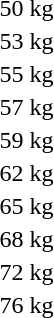<table>
<tr>
<td rowspan=2>50 kg<br></td>
<td rowspan=2></td>
<td rowspan=2></td>
<td></td>
</tr>
<tr>
<td></td>
</tr>
<tr>
<td rowspan=2>53 kg<br></td>
<td rowspan=2></td>
<td rowspan=2></td>
<td></td>
</tr>
<tr>
<td></td>
</tr>
<tr>
<td rowspan=2>55 kg<br></td>
<td rowspan=2></td>
<td rowspan=2></td>
<td></td>
</tr>
<tr>
<td></td>
</tr>
<tr>
<td rowspan=2>57 kg<br></td>
<td rowspan=2></td>
<td rowspan=2></td>
<td></td>
</tr>
<tr>
<td></td>
</tr>
<tr>
<td rowspan=2>59 kg<br></td>
<td rowspan=2></td>
<td rowspan=2></td>
<td></td>
</tr>
<tr>
<td></td>
</tr>
<tr>
<td rowspan=2>62 kg<br></td>
<td rowspan=2></td>
<td rowspan=2></td>
<td></td>
</tr>
<tr>
<td></td>
</tr>
<tr>
<td rowspan=2>65 kg<br></td>
<td rowspan=2></td>
<td rowspan=2></td>
<td></td>
</tr>
<tr>
<td></td>
</tr>
<tr>
<td rowspan=2>68 kg<br></td>
<td rowspan=2></td>
<td rowspan=2></td>
<td></td>
</tr>
<tr>
<td></td>
</tr>
<tr>
<td rowspan=2>72 kg<br></td>
<td rowspan=2></td>
<td rowspan=2></td>
<td></td>
</tr>
<tr>
<td></td>
</tr>
<tr>
<td rowspan=2>76 kg<br></td>
<td rowspan=2></td>
<td rowspan=2></td>
<td></td>
</tr>
<tr>
<td></td>
</tr>
</table>
